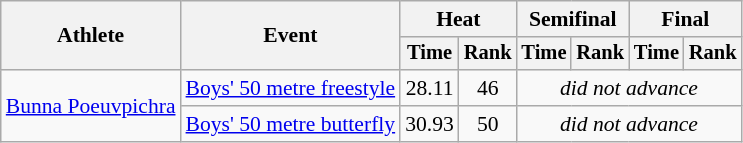<table class=wikitable style="font-size:90%">
<tr>
<th rowspan=2>Athlete</th>
<th rowspan=2>Event</th>
<th colspan=2>Heat</th>
<th colspan=2>Semifinal</th>
<th colspan=2>Final</th>
</tr>
<tr style="font-size:95%">
<th>Time</th>
<th>Rank</th>
<th>Time</th>
<th>Rank</th>
<th>Time</th>
<th>Rank</th>
</tr>
<tr align=center>
<td align=left rowspan=2><a href='#'>Bunna Poeuvpichra</a></td>
<td align=left><a href='#'>Boys' 50 metre freestyle</a></td>
<td>28.11</td>
<td>46</td>
<td Colspan=4><em>did not advance</em></td>
</tr>
<tr align=center>
<td align=left><a href='#'>Boys' 50 metre butterfly</a></td>
<td>30.93</td>
<td>50</td>
<td Colspan=4><em>did not advance</em></td>
</tr>
</table>
